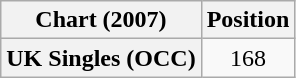<table class="wikitable plainrowheaders" style="text-align:center">
<tr>
<th>Chart (2007)</th>
<th>Position</th>
</tr>
<tr>
<th scope="row">UK Singles (OCC)</th>
<td>168</td>
</tr>
</table>
